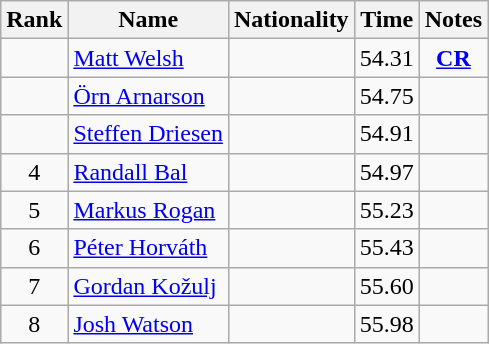<table class="wikitable sortable" style="text-align:center">
<tr>
<th>Rank</th>
<th>Name</th>
<th>Nationality</th>
<th>Time</th>
<th>Notes</th>
</tr>
<tr>
<td></td>
<td align=left><a href='#'>Matt Welsh</a></td>
<td align=left></td>
<td>54.31</td>
<td><strong><a href='#'>CR</a></strong></td>
</tr>
<tr>
<td></td>
<td align=left><a href='#'>Örn Arnarson</a></td>
<td align=left></td>
<td>54.75</td>
<td></td>
</tr>
<tr>
<td></td>
<td align=left><a href='#'>Steffen Driesen</a></td>
<td align=left></td>
<td>54.91</td>
<td></td>
</tr>
<tr>
<td>4</td>
<td align=left><a href='#'>Randall Bal</a></td>
<td align=left></td>
<td>54.97</td>
<td></td>
</tr>
<tr>
<td>5</td>
<td align=left><a href='#'>Markus Rogan</a></td>
<td align=left></td>
<td>55.23</td>
<td></td>
</tr>
<tr>
<td>6</td>
<td align=left><a href='#'>Péter Horváth</a></td>
<td align=left></td>
<td>55.43</td>
<td></td>
</tr>
<tr>
<td>7</td>
<td align=left><a href='#'>Gordan Kožulj</a></td>
<td align=left></td>
<td>55.60</td>
<td></td>
</tr>
<tr>
<td>8</td>
<td align=left><a href='#'>Josh Watson</a></td>
<td align=left></td>
<td>55.98</td>
<td></td>
</tr>
</table>
